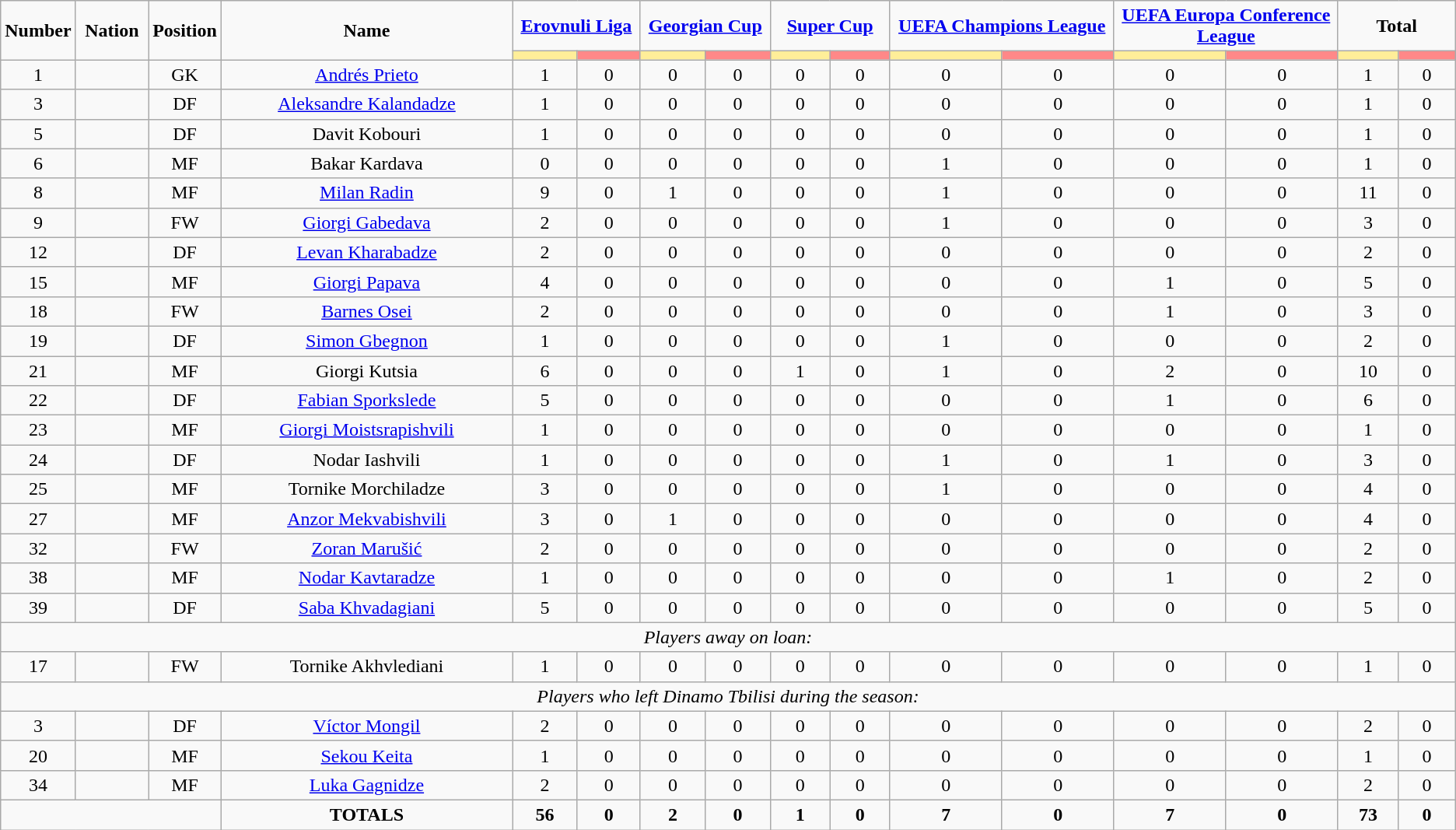<table class="wikitable" style="text-align:center;">
<tr>
<td rowspan="2"  style="width:5%; text-align:center;"><strong>Number</strong></td>
<td rowspan="2"  style="width:5%; text-align:center;"><strong>Nation</strong></td>
<td rowspan="2"  style="width:5%; text-align:center;"><strong>Position</strong></td>
<td rowspan="2"  style="width:20%; text-align:center;"><strong>Name</strong></td>
<td colspan="2" style="text-align:center;"><strong><a href='#'>Erovnuli Liga</a></strong></td>
<td colspan="2" style="text-align:center;"><strong><a href='#'>Georgian Cup</a></strong></td>
<td colspan="2" style="text-align:center;"><strong><a href='#'>Super Cup</a></strong></td>
<td colspan="2" style="text-align:center;"><strong><a href='#'>UEFA Champions League</a></strong></td>
<td colspan="2" style="text-align:center;"><strong><a href='#'>UEFA Europa Conference League</a></strong></td>
<td colspan="2" style="text-align:center;"><strong>Total</strong></td>
</tr>
<tr>
<th style="width:60px; background:#fe9;"></th>
<th style="width:60px; background:#ff8888;"></th>
<th style="width:60px; background:#fe9;"></th>
<th style="width:60px; background:#ff8888;"></th>
<th style="width:60px; background:#fe9;"></th>
<th style="width:60px; background:#ff8888;"></th>
<th style="width:120px; background:#fe9;"></th>
<th style="width:120px; background:#ff8888;"></th>
<th style="width:120px; background:#fe9;"></th>
<th style="width:120px; background:#ff8888;"></th>
<th style="width:60px; background:#fe9;"></th>
<th style="width:60px; background:#ff8888;"></th>
</tr>
<tr>
<td>1</td>
<td></td>
<td>GK</td>
<td><a href='#'>Andrés Prieto</a></td>
<td>1</td>
<td>0</td>
<td>0</td>
<td>0</td>
<td>0</td>
<td>0</td>
<td>0</td>
<td>0</td>
<td>0</td>
<td>0</td>
<td>1</td>
<td>0</td>
</tr>
<tr>
<td>3</td>
<td></td>
<td>DF</td>
<td><a href='#'>Aleksandre Kalandadze</a></td>
<td>1</td>
<td>0</td>
<td>0</td>
<td>0</td>
<td>0</td>
<td>0</td>
<td>0</td>
<td>0</td>
<td>0</td>
<td>0</td>
<td>1</td>
<td>0</td>
</tr>
<tr>
<td>5</td>
<td></td>
<td>DF</td>
<td>Davit Kobouri</td>
<td>1</td>
<td>0</td>
<td>0</td>
<td>0</td>
<td>0</td>
<td>0</td>
<td>0</td>
<td>0</td>
<td>0</td>
<td>0</td>
<td>1</td>
<td>0</td>
</tr>
<tr>
<td>6</td>
<td></td>
<td>MF</td>
<td>Bakar Kardava</td>
<td>0</td>
<td>0</td>
<td>0</td>
<td>0</td>
<td>0</td>
<td>0</td>
<td>1</td>
<td>0</td>
<td>0</td>
<td>0</td>
<td>1</td>
<td>0</td>
</tr>
<tr>
<td>8</td>
<td></td>
<td>MF</td>
<td><a href='#'>Milan Radin</a></td>
<td>9</td>
<td>0</td>
<td>1</td>
<td>0</td>
<td>0</td>
<td>0</td>
<td>1</td>
<td>0</td>
<td>0</td>
<td>0</td>
<td>11</td>
<td>0</td>
</tr>
<tr>
<td>9</td>
<td></td>
<td>FW</td>
<td><a href='#'>Giorgi Gabedava</a></td>
<td>2</td>
<td>0</td>
<td>0</td>
<td>0</td>
<td>0</td>
<td>0</td>
<td>1</td>
<td>0</td>
<td>0</td>
<td>0</td>
<td>3</td>
<td>0</td>
</tr>
<tr>
<td>12</td>
<td></td>
<td>DF</td>
<td><a href='#'>Levan Kharabadze</a></td>
<td>2</td>
<td>0</td>
<td>0</td>
<td>0</td>
<td>0</td>
<td>0</td>
<td>0</td>
<td>0</td>
<td>0</td>
<td>0</td>
<td>2</td>
<td>0</td>
</tr>
<tr>
<td>15</td>
<td></td>
<td>MF</td>
<td><a href='#'>Giorgi Papava</a></td>
<td>4</td>
<td>0</td>
<td>0</td>
<td>0</td>
<td>0</td>
<td>0</td>
<td>0</td>
<td>0</td>
<td>1</td>
<td>0</td>
<td>5</td>
<td>0</td>
</tr>
<tr>
<td>18</td>
<td></td>
<td>FW</td>
<td><a href='#'>Barnes Osei</a></td>
<td>2</td>
<td>0</td>
<td>0</td>
<td>0</td>
<td>0</td>
<td>0</td>
<td>0</td>
<td>0</td>
<td>1</td>
<td>0</td>
<td>3</td>
<td>0</td>
</tr>
<tr>
<td>19</td>
<td></td>
<td>DF</td>
<td><a href='#'>Simon Gbegnon</a></td>
<td>1</td>
<td>0</td>
<td>0</td>
<td>0</td>
<td>0</td>
<td>0</td>
<td>1</td>
<td>0</td>
<td>0</td>
<td>0</td>
<td>2</td>
<td>0</td>
</tr>
<tr>
<td>21</td>
<td></td>
<td>MF</td>
<td>Giorgi Kutsia</td>
<td>6</td>
<td>0</td>
<td>0</td>
<td>0</td>
<td>1</td>
<td>0</td>
<td>1</td>
<td>0</td>
<td>2</td>
<td>0</td>
<td>10</td>
<td>0</td>
</tr>
<tr>
<td>22</td>
<td></td>
<td>DF</td>
<td><a href='#'>Fabian Sporkslede</a></td>
<td>5</td>
<td>0</td>
<td>0</td>
<td>0</td>
<td>0</td>
<td>0</td>
<td>0</td>
<td>0</td>
<td>1</td>
<td>0</td>
<td>6</td>
<td>0</td>
</tr>
<tr>
<td>23</td>
<td></td>
<td>MF</td>
<td><a href='#'>Giorgi Moistsrapishvili</a></td>
<td>1</td>
<td>0</td>
<td>0</td>
<td>0</td>
<td>0</td>
<td>0</td>
<td>0</td>
<td>0</td>
<td>0</td>
<td>0</td>
<td>1</td>
<td>0</td>
</tr>
<tr>
<td>24</td>
<td></td>
<td>DF</td>
<td>Nodar Iashvili</td>
<td>1</td>
<td>0</td>
<td>0</td>
<td>0</td>
<td>0</td>
<td>0</td>
<td>1</td>
<td>0</td>
<td>1</td>
<td>0</td>
<td>3</td>
<td>0</td>
</tr>
<tr>
<td>25</td>
<td></td>
<td>MF</td>
<td>Tornike Morchiladze</td>
<td>3</td>
<td>0</td>
<td>0</td>
<td>0</td>
<td>0</td>
<td>0</td>
<td>1</td>
<td>0</td>
<td>0</td>
<td>0</td>
<td>4</td>
<td>0</td>
</tr>
<tr>
<td>27</td>
<td></td>
<td>MF</td>
<td><a href='#'>Anzor Mekvabishvili</a></td>
<td>3</td>
<td>0</td>
<td>1</td>
<td>0</td>
<td>0</td>
<td>0</td>
<td>0</td>
<td>0</td>
<td>0</td>
<td>0</td>
<td>4</td>
<td>0</td>
</tr>
<tr>
<td>32</td>
<td></td>
<td>FW</td>
<td><a href='#'>Zoran Marušić</a></td>
<td>2</td>
<td>0</td>
<td>0</td>
<td>0</td>
<td>0</td>
<td>0</td>
<td>0</td>
<td>0</td>
<td>0</td>
<td>0</td>
<td>2</td>
<td>0</td>
</tr>
<tr>
<td>38</td>
<td></td>
<td>MF</td>
<td><a href='#'>Nodar Kavtaradze</a></td>
<td>1</td>
<td>0</td>
<td>0</td>
<td>0</td>
<td>0</td>
<td>0</td>
<td>0</td>
<td>0</td>
<td>1</td>
<td>0</td>
<td>2</td>
<td>0</td>
</tr>
<tr>
<td>39</td>
<td></td>
<td>DF</td>
<td><a href='#'>Saba Khvadagiani</a></td>
<td>5</td>
<td>0</td>
<td>0</td>
<td>0</td>
<td>0</td>
<td>0</td>
<td>0</td>
<td>0</td>
<td>0</td>
<td>0</td>
<td>5</td>
<td>0</td>
</tr>
<tr>
<td colspan="18"><em>Players away on loan:</em></td>
</tr>
<tr>
<td>17</td>
<td></td>
<td>FW</td>
<td>Tornike Akhvlediani</td>
<td>1</td>
<td>0</td>
<td>0</td>
<td>0</td>
<td>0</td>
<td>0</td>
<td>0</td>
<td>0</td>
<td>0</td>
<td>0</td>
<td>1</td>
<td>0</td>
</tr>
<tr>
<td colspan="18"><em>Players who left Dinamo Tbilisi during the season:</em></td>
</tr>
<tr>
<td>3</td>
<td></td>
<td>DF</td>
<td><a href='#'>Víctor Mongil</a></td>
<td>2</td>
<td>0</td>
<td>0</td>
<td>0</td>
<td>0</td>
<td>0</td>
<td>0</td>
<td>0</td>
<td>0</td>
<td>0</td>
<td>2</td>
<td>0</td>
</tr>
<tr>
<td>20</td>
<td></td>
<td>MF</td>
<td><a href='#'>Sekou Keita</a></td>
<td>1</td>
<td>0</td>
<td>0</td>
<td>0</td>
<td>0</td>
<td>0</td>
<td>0</td>
<td>0</td>
<td>0</td>
<td>0</td>
<td>1</td>
<td>0</td>
</tr>
<tr>
<td>34</td>
<td></td>
<td>MF</td>
<td><a href='#'>Luka Gagnidze</a></td>
<td>2</td>
<td>0</td>
<td>0</td>
<td>0</td>
<td>0</td>
<td>0</td>
<td>0</td>
<td>0</td>
<td>0</td>
<td>0</td>
<td>2</td>
<td>0</td>
</tr>
<tr>
<td colspan="3"></td>
<td><strong>TOTALS</strong></td>
<td><strong>56</strong></td>
<td><strong>0</strong></td>
<td><strong>2</strong></td>
<td><strong>0</strong></td>
<td><strong>1</strong></td>
<td><strong>0</strong></td>
<td><strong>7</strong></td>
<td><strong>0</strong></td>
<td><strong>7</strong></td>
<td><strong>0</strong></td>
<td><strong>73</strong></td>
<td><strong>0</strong></td>
</tr>
</table>
